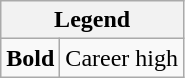<table class="wikitable mw-collapsible mw-collapsed">
<tr>
<th colspan="2">Legend</th>
</tr>
<tr>
<td><strong>Bold</strong></td>
<td>Career high</td>
</tr>
</table>
